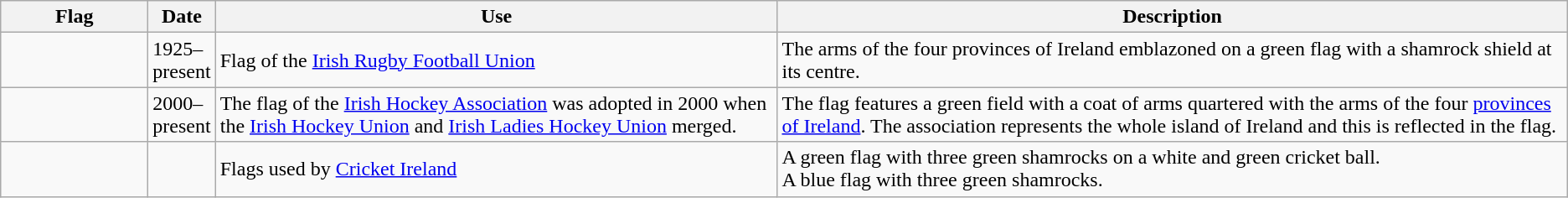<table class="wikitable">
<tr>
<th width=110>Flag</th>
<th width=30>Date</th>
<th>Use</th>
<th>Description</th>
</tr>
<tr>
<td></td>
<td>1925–present</td>
<td>Flag of the <a href='#'>Irish Rugby Football Union</a></td>
<td>The arms of the four provinces of Ireland emblazoned on a green flag with a shamrock shield at its centre.</td>
</tr>
<tr>
<td></td>
<td>2000–present</td>
<td>The flag of the <a href='#'>Irish Hockey Association</a> was adopted in 2000 when the <a href='#'>Irish Hockey Union</a> and <a href='#'>Irish Ladies Hockey Union</a> merged.</td>
<td>The flag features a green field with a coat of arms quartered with the arms of the four <a href='#'>provinces of Ireland</a>. The association represents the whole island of Ireland and this is reflected in the flag.</td>
</tr>
<tr>
<td><br> </td>
<td></td>
<td>Flags used by <a href='#'>Cricket Ireland</a></td>
<td>A green flag with three green shamrocks on a white and green cricket ball.<br>A blue flag with three green shamrocks.</td>
</tr>
</table>
